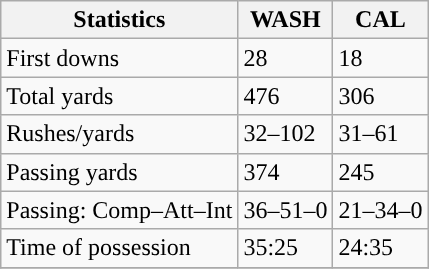<table class="wikitable" style="float: left;">
<tr>
<th>Statistics</th>
<th>WASH</th>
<th>CAL</th>
</tr>
<tr>
<td>First downs</td>
<td>28</td>
<td>18</td>
</tr>
<tr>
<td>Total yards</td>
<td>476</td>
<td>306</td>
</tr>
<tr>
<td>Rushes/yards</td>
<td>32–102</td>
<td>31–61</td>
</tr>
<tr>
<td>Passing yards</td>
<td>374</td>
<td>245</td>
</tr>
<tr>
<td>Passing: Comp–Att–Int</td>
<td>36–51–0</td>
<td>21–34–0</td>
</tr>
<tr>
<td>Time of possession</td>
<td>35:25</td>
<td>24:35</td>
</tr>
<tr>
</tr>
</table>
